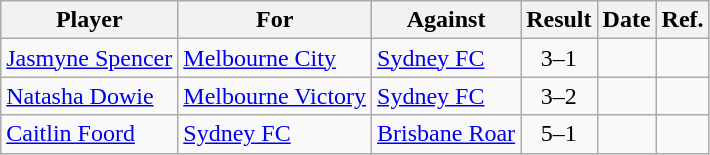<table class="wikitable">
<tr>
<th>Player</th>
<th>For</th>
<th>Against</th>
<th style="text-align:center">Result</th>
<th>Date</th>
<th>Ref.</th>
</tr>
<tr>
<td> <a href='#'>Jasmyne Spencer</a></td>
<td><a href='#'>Melbourne City</a></td>
<td><a href='#'>Sydney FC</a></td>
<td style="text-align:center;">3–1</td>
<td></td>
<td></td>
</tr>
<tr>
<td> <a href='#'>Natasha Dowie</a></td>
<td><a href='#'>Melbourne Victory</a></td>
<td><a href='#'>Sydney FC</a></td>
<td style="text-align:center;">3–2</td>
<td></td>
<td></td>
</tr>
<tr>
<td> <a href='#'>Caitlin Foord</a></td>
<td><a href='#'>Sydney FC</a></td>
<td><a href='#'>Brisbane Roar</a></td>
<td style="text-align:center;">5–1</td>
<td></td>
<td></td>
</tr>
</table>
